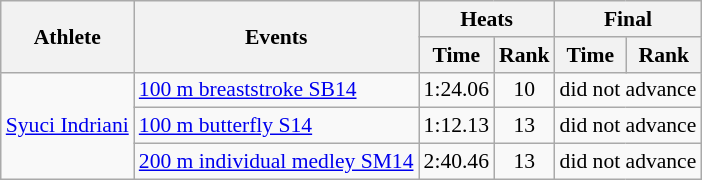<table class=wikitable style="font-size:90%">
<tr>
<th rowspan="2">Athlete</th>
<th rowspan="2">Events</th>
<th colspan="2">Heats</th>
<th colspan="2">Final</th>
</tr>
<tr>
<th>Time</th>
<th>Rank</th>
<th>Time</th>
<th>Rank</th>
</tr>
<tr align=center>
<td align=left rowspan="3"><a href='#'>Syuci Indriani</a></td>
<td align=left><a href='#'>100 m breaststroke SB14</a></td>
<td>1:24.06</td>
<td>10</td>
<td colspan=2>did not advance</td>
</tr>
<tr align=center>
<td align=left><a href='#'>100 m butterfly S14</a></td>
<td>1:12.13</td>
<td>13</td>
<td colspan=2>did not advance</td>
</tr>
<tr align=center>
<td align=left><a href='#'>200 m individual medley SM14</a></td>
<td>2:40.46</td>
<td>13</td>
<td colspan=2>did not advance</td>
</tr>
</table>
